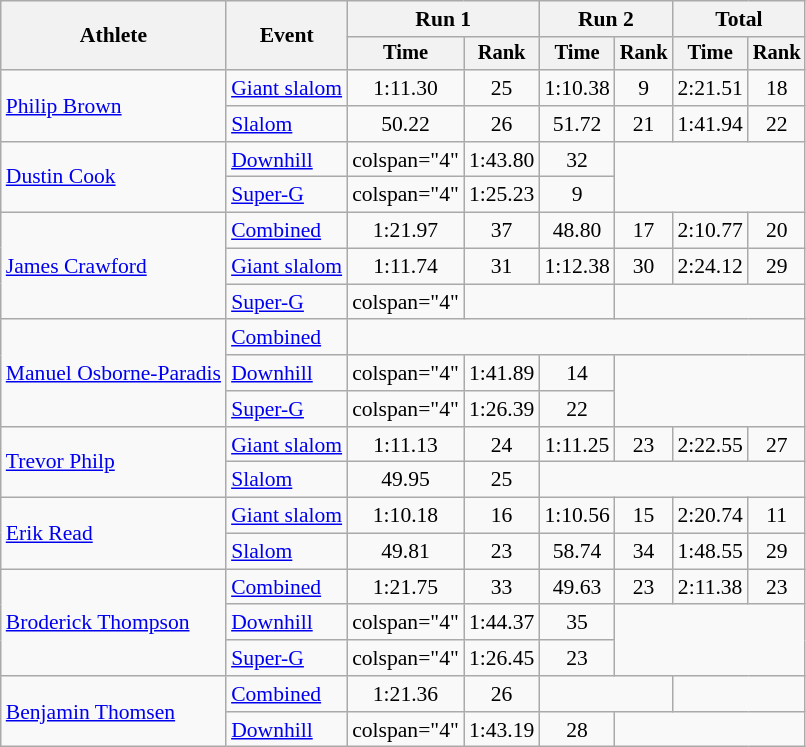<table class="wikitable" style="font-size:90%">
<tr>
<th rowspan=2>Athlete</th>
<th rowspan=2>Event</th>
<th colspan=2>Run 1</th>
<th colspan=2>Run 2</th>
<th colspan=2>Total</th>
</tr>
<tr style="font-size:95%">
<th>Time</th>
<th>Rank</th>
<th>Time</th>
<th>Rank</th>
<th>Time</th>
<th>Rank</th>
</tr>
<tr align=center>
<td align=left rowspan=2><a href='#'>Philip Brown</a></td>
<td align=left><a href='#'>Giant slalom</a></td>
<td>1:11.30</td>
<td>25</td>
<td>1:10.38</td>
<td>9</td>
<td>2:21.51</td>
<td>18</td>
</tr>
<tr align=center>
<td align=left><a href='#'>Slalom</a></td>
<td>50.22</td>
<td>26</td>
<td>51.72</td>
<td>21</td>
<td>1:41.94</td>
<td>22</td>
</tr>
<tr align=center>
<td align=left rowspan=2><a href='#'>Dustin Cook</a></td>
<td align=left><a href='#'>Downhill</a></td>
<td>colspan="4" </td>
<td>1:43.80</td>
<td>32</td>
</tr>
<tr align=center>
<td align=left><a href='#'>Super-G</a></td>
<td>colspan="4" </td>
<td>1:25.23</td>
<td>9</td>
</tr>
<tr align=center>
<td align=left rowspan=3><a href='#'>James Crawford</a></td>
<td align=left><a href='#'>Combined</a></td>
<td>1:21.97</td>
<td>37</td>
<td>48.80</td>
<td>17</td>
<td>2:10.77</td>
<td>20</td>
</tr>
<tr align=center>
<td align=left><a href='#'>Giant slalom</a></td>
<td>1:11.74</td>
<td>31</td>
<td>1:12.38</td>
<td>30</td>
<td>2:24.12</td>
<td>29</td>
</tr>
<tr align=center>
<td align=left><a href='#'>Super-G</a></td>
<td>colspan="4" </td>
<td colspan=2></td>
</tr>
<tr align=center>
<td align=left rowspan=3><a href='#'>Manuel Osborne-Paradis</a></td>
<td align=left><a href='#'>Combined</a></td>
<td colspan="6"></td>
</tr>
<tr align=center>
<td align=left><a href='#'>Downhill</a></td>
<td>colspan="4" </td>
<td>1:41.89</td>
<td>14</td>
</tr>
<tr align=center>
<td align=left><a href='#'>Super-G</a></td>
<td>colspan="4" </td>
<td>1:26.39</td>
<td>22</td>
</tr>
<tr align=center>
<td align=left rowspan=2><a href='#'>Trevor Philp</a></td>
<td align=left><a href='#'>Giant slalom</a></td>
<td>1:11.13</td>
<td>24</td>
<td>1:11.25</td>
<td>23</td>
<td>2:22.55</td>
<td>27</td>
</tr>
<tr align=center>
<td align=left><a href='#'>Slalom</a></td>
<td>49.95</td>
<td>25</td>
<td colspan="4"></td>
</tr>
<tr align=center>
<td align=left rowspan=2><a href='#'>Erik Read</a></td>
<td align=left><a href='#'>Giant slalom</a></td>
<td>1:10.18</td>
<td>16</td>
<td>1:10.56</td>
<td>15</td>
<td>2:20.74</td>
<td>11</td>
</tr>
<tr align=center>
<td align=left><a href='#'>Slalom</a></td>
<td>49.81</td>
<td>23</td>
<td>58.74</td>
<td>34</td>
<td>1:48.55</td>
<td>29</td>
</tr>
<tr align=center>
<td align=left rowspan=3><a href='#'>Broderick Thompson</a></td>
<td align=left><a href='#'>Combined</a></td>
<td>1:21.75</td>
<td>33</td>
<td>49.63</td>
<td>23</td>
<td>2:11.38</td>
<td>23</td>
</tr>
<tr align=center>
<td align=left><a href='#'>Downhill</a></td>
<td>colspan="4" </td>
<td>1:44.37</td>
<td>35</td>
</tr>
<tr align=center>
<td align=left><a href='#'>Super-G</a></td>
<td>colspan="4" </td>
<td>1:26.45</td>
<td>23</td>
</tr>
<tr align=center>
<td align=left rowspan=2><a href='#'>Benjamin Thomsen</a></td>
<td align=left><a href='#'>Combined</a></td>
<td>1:21.36</td>
<td>26</td>
<td colspan="2"></td>
<td colspan="2"></td>
</tr>
<tr align=center>
<td align=left><a href='#'>Downhill</a></td>
<td>colspan="4" </td>
<td>1:43.19</td>
<td>28</td>
</tr>
</table>
